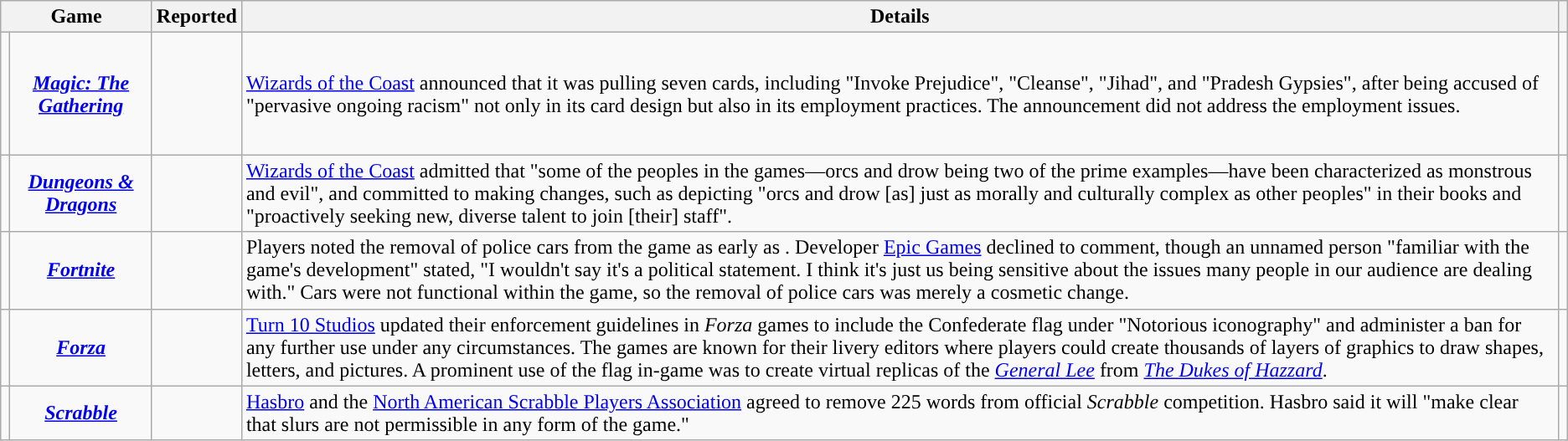<table class="wikitable sortable" style="text-align: left">
<tr>
<th colspan="2">Game</th>
<th>Reported</th>
<th>Details</th>
<th class="unsortable"></th>
</tr>
<tr>
<td></td>
<td style="text-align: center"><strong><em><a href='#'>Magic: The Gathering</a></em></strong></td>
<td></td>
<td><a href='#'>Wizards of the Coast</a> announced that it was pulling seven cards, including "Invoke Prejudice", "Cleanse", "Jihad", and "Pradesh Gypsies", after being accused of "pervasive ongoing racism" not only in its card design but also in its employment practices. The announcement did not address the employment issues.</td>
<td><br><br><br><br><br></td>
</tr>
<tr>
<td></td>
<td style="text-align: center"><strong><em><a href='#'>Dungeons&nbsp;& Dragons</a></em></strong></td>
<td></td>
<td><a href='#'>Wizards of the Coast</a> admitted that "some of the peoples in the games—orcs and drow being two of the prime examples—have been characterized as monstrous and evil", and committed to making changes, such as depicting "orcs and drow [as] just as morally and culturally complex as other peoples" in their books and "proactively seeking new, diverse talent to join [their] staff".</td>
<td><br><br></td>
</tr>
<tr>
<td></td>
<td style="text-align: center"><strong><em><a href='#'>Fortnite</a></em></strong></td>
<td></td>
<td>Players noted the removal of police cars from the game as early as . Developer <a href='#'>Epic Games</a> declined to comment, though an unnamed person "familiar with the game's development" stated, "I wouldn't say it's a political statement. I think it's just us being sensitive about the issues many people in our audience are dealing with." Cars were not functional within the game, so the removal of police cars was merely a cosmetic change.</td>
<td><br><br></td>
</tr>
<tr>
<td></td>
<td style="text-align: center"><strong><em><a href='#'>Forza</a></em></strong></td>
<td></td>
<td><a href='#'>Turn 10 Studios</a> updated their enforcement guidelines in <em>Forza</em> games to include the Confederate flag under "Notorious iconography" and administer a ban for any further use under any circumstances. The games are known for their livery editors where players could create thousands of layers of graphics to draw shapes, letters, and pictures. A prominent use of the flag in-game was to create virtual replicas of the <em><a href='#'>General Lee</a></em> from <em><a href='#'>The Dukes of Hazzard</a></em>.</td>
<td><br></td>
</tr>
<tr>
<td></td>
<td style="text-align: center"><strong><em><a href='#'>Scrabble</a></em></strong></td>
<td></td>
<td><a href='#'>Hasbro</a> and the <a href='#'>North American Scrabble Players Association</a> agreed to remove 225 words from official <em>Scrabble</em> competition. Hasbro said it will "make clear that slurs are not permissible in any form of the game."</td>
<td><br><br></td>
</tr>
</table>
